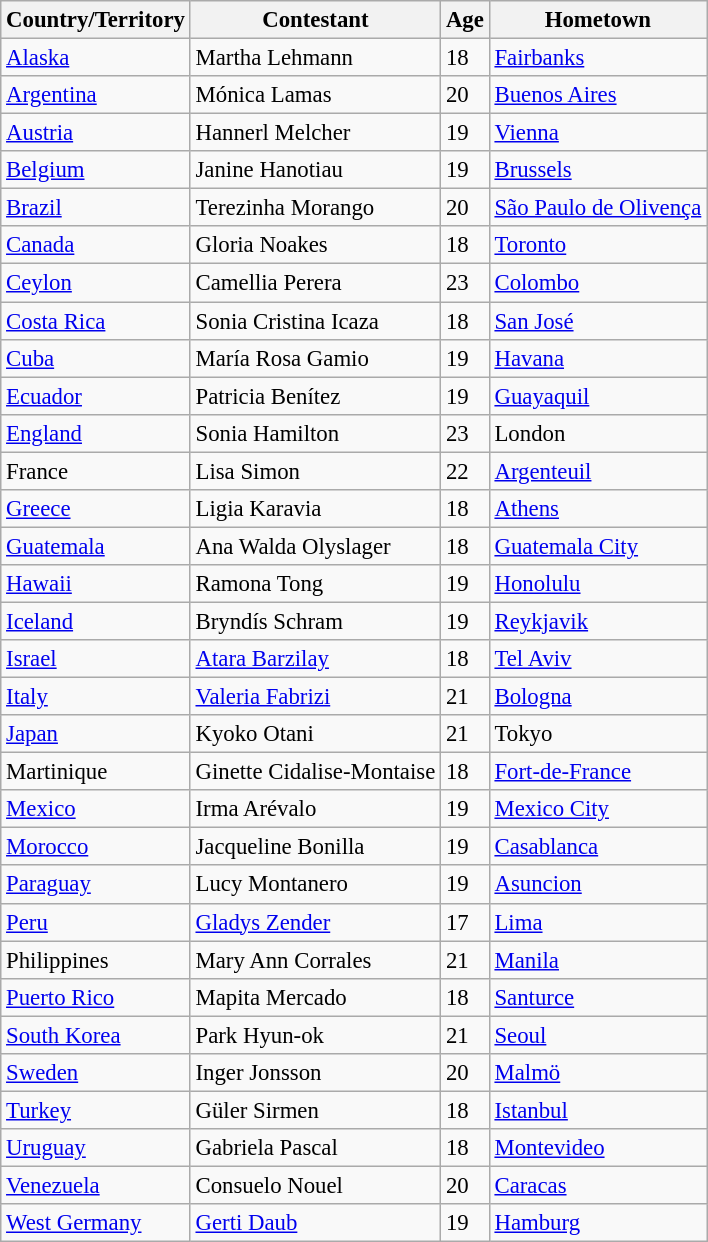<table class="wikitable sortable" style="font-size: 95%;">
<tr>
<th>Country/Territory</th>
<th>Contestant</th>
<th>Age</th>
<th>Hometown</th>
</tr>
<tr>
<td> <a href='#'>Alaska</a></td>
<td>Martha Lehmann</td>
<td>18</td>
<td><a href='#'>Fairbanks</a></td>
</tr>
<tr>
<td> <a href='#'>Argentina</a></td>
<td>Mónica Lamas</td>
<td>20</td>
<td><a href='#'>Buenos Aires</a></td>
</tr>
<tr>
<td> <a href='#'>Austria</a></td>
<td>Hannerl Melcher</td>
<td>19</td>
<td><a href='#'>Vienna</a></td>
</tr>
<tr>
<td> <a href='#'>Belgium</a></td>
<td>Janine Hanotiau</td>
<td>19</td>
<td><a href='#'>Brussels</a></td>
</tr>
<tr>
<td> <a href='#'>Brazil</a></td>
<td>Terezinha Morango</td>
<td>20</td>
<td><a href='#'>São Paulo de Olivença</a></td>
</tr>
<tr>
<td> <a href='#'>Canada</a></td>
<td>Gloria Noakes</td>
<td>18</td>
<td><a href='#'>Toronto</a></td>
</tr>
<tr>
<td> <a href='#'>Ceylon</a></td>
<td>Camellia Perera</td>
<td>23</td>
<td><a href='#'>Colombo</a></td>
</tr>
<tr>
<td> <a href='#'>Costa Rica</a></td>
<td>Sonia Cristina Icaza</td>
<td>18</td>
<td><a href='#'>San José</a></td>
</tr>
<tr>
<td> <a href='#'>Cuba</a></td>
<td>María Rosa Gamio</td>
<td>19</td>
<td><a href='#'>Havana</a></td>
</tr>
<tr>
<td> <a href='#'>Ecuador</a></td>
<td>Patricia Benítez</td>
<td>19</td>
<td><a href='#'>Guayaquil</a></td>
</tr>
<tr>
<td> <a href='#'>England</a></td>
<td>Sonia Hamilton</td>
<td>23</td>
<td>London</td>
</tr>
<tr>
<td> France</td>
<td>Lisa Simon</td>
<td>22</td>
<td><a href='#'>Argenteuil</a></td>
</tr>
<tr>
<td> <a href='#'>Greece</a></td>
<td>Ligia Karavia</td>
<td>18</td>
<td><a href='#'>Athens</a></td>
</tr>
<tr>
<td> <a href='#'>Guatemala</a></td>
<td>Ana Walda Olyslager</td>
<td>18</td>
<td><a href='#'>Guatemala City</a></td>
</tr>
<tr>
<td> <a href='#'>Hawaii</a></td>
<td>Ramona Tong</td>
<td>19</td>
<td><a href='#'>Honolulu</a></td>
</tr>
<tr>
<td> <a href='#'>Iceland</a></td>
<td>Bryndís Schram</td>
<td>19</td>
<td><a href='#'>Reykjavik</a></td>
</tr>
<tr>
<td> <a href='#'>Israel</a></td>
<td><a href='#'>Atara Barzilay</a></td>
<td>18</td>
<td><a href='#'>Tel Aviv</a></td>
</tr>
<tr>
<td> <a href='#'>Italy</a></td>
<td><a href='#'>Valeria Fabrizi</a></td>
<td>21</td>
<td><a href='#'>Bologna</a></td>
</tr>
<tr>
<td> <a href='#'>Japan</a></td>
<td>Kyoko Otani</td>
<td>21</td>
<td>Tokyo</td>
</tr>
<tr>
<td> Martinique</td>
<td>Ginette Cidalise-Montaise</td>
<td>18</td>
<td><a href='#'>Fort-de-France</a></td>
</tr>
<tr>
<td> <a href='#'>Mexico</a></td>
<td>Irma Arévalo</td>
<td>19</td>
<td><a href='#'>Mexico City</a></td>
</tr>
<tr>
<td> <a href='#'>Morocco</a></td>
<td>Jacqueline Bonilla</td>
<td>19</td>
<td><a href='#'>Casablanca</a></td>
</tr>
<tr>
<td> <a href='#'>Paraguay</a></td>
<td>Lucy Montanero</td>
<td>19</td>
<td><a href='#'>Asuncion</a></td>
</tr>
<tr>
<td> <a href='#'>Peru</a></td>
<td><a href='#'>Gladys Zender</a></td>
<td>17</td>
<td><a href='#'>Lima</a></td>
</tr>
<tr>
<td> Philippines</td>
<td>Mary Ann Corrales</td>
<td>21</td>
<td><a href='#'>Manila</a></td>
</tr>
<tr>
<td> <a href='#'>Puerto Rico</a></td>
<td>Mapita Mercado</td>
<td>18</td>
<td><a href='#'>Santurce</a></td>
</tr>
<tr>
<td> <a href='#'>South Korea</a></td>
<td>Park Hyun-ok</td>
<td>21</td>
<td><a href='#'>Seoul</a></td>
</tr>
<tr>
<td> <a href='#'>Sweden</a></td>
<td>Inger Jonsson</td>
<td>20</td>
<td><a href='#'>Malmö</a></td>
</tr>
<tr>
<td> <a href='#'>Turkey</a></td>
<td>Güler Sirmen</td>
<td>18</td>
<td><a href='#'>Istanbul</a></td>
</tr>
<tr>
<td> <a href='#'>Uruguay</a></td>
<td>Gabriela Pascal</td>
<td>18</td>
<td><a href='#'>Montevideo</a></td>
</tr>
<tr>
<td> <a href='#'>Venezuela</a></td>
<td>Consuelo Nouel</td>
<td>20</td>
<td><a href='#'>Caracas</a></td>
</tr>
<tr>
<td> <a href='#'>West Germany</a></td>
<td><a href='#'>Gerti Daub</a></td>
<td>19</td>
<td><a href='#'>Hamburg</a></td>
</tr>
</table>
